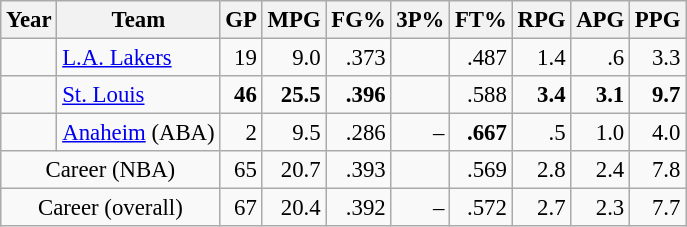<table class="wikitable sortable" style="font-size:95%; text-align:right;">
<tr>
<th>Year</th>
<th>Team</th>
<th>GP</th>
<th>MPG</th>
<th>FG%</th>
<th>3P%</th>
<th>FT%</th>
<th>RPG</th>
<th>APG</th>
<th>PPG</th>
</tr>
<tr>
<td style="text-align:left;"></td>
<td style="text-align:left;"><a href='#'>L.A. Lakers</a></td>
<td>19</td>
<td>9.0</td>
<td>.373</td>
<td></td>
<td>.487</td>
<td>1.4</td>
<td>.6</td>
<td>3.3</td>
</tr>
<tr>
<td style="text-align:left;"></td>
<td style="text-align:left;"><a href='#'>St. Louis</a></td>
<td><strong>46</strong></td>
<td><strong>25.5</strong></td>
<td><strong>.396</strong></td>
<td></td>
<td>.588</td>
<td><strong>3.4</strong></td>
<td><strong>3.1</strong></td>
<td><strong>9.7</strong></td>
</tr>
<tr>
<td style="text-align:left;"></td>
<td style="text-align:left;"><a href='#'>Anaheim</a> (ABA)</td>
<td>2</td>
<td>9.5</td>
<td>.286</td>
<td>–</td>
<td><strong>.667</strong></td>
<td>.5</td>
<td>1.0</td>
<td>4.0</td>
</tr>
<tr class="sortbottom">
<td style="text-align:center;" colspan="2">Career (NBA)</td>
<td>65</td>
<td>20.7</td>
<td>.393</td>
<td></td>
<td>.569</td>
<td>2.8</td>
<td>2.4</td>
<td>7.8</td>
</tr>
<tr class="sortbottom">
<td style="text-align:center;" colspan="2">Career (overall)</td>
<td>67</td>
<td>20.4</td>
<td>.392</td>
<td>–</td>
<td>.572</td>
<td>2.7</td>
<td>2.3</td>
<td>7.7</td>
</tr>
</table>
